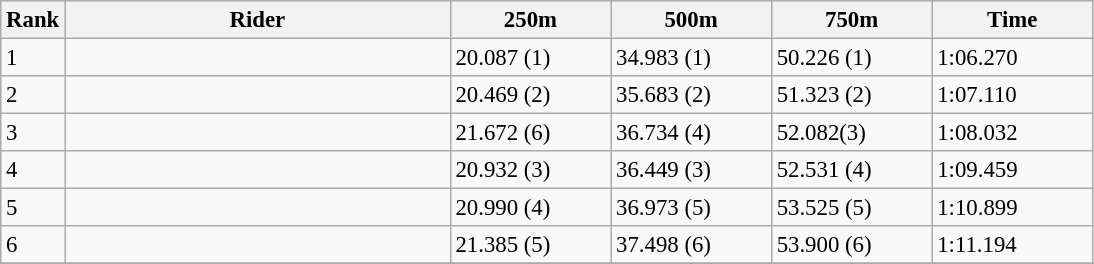<table class="wikitable" style="font-size:95%" style="width:35em;" style="text-align:center">
<tr>
<th>Rank</th>
<th width=250>Rider</th>
<th width=100>250m</th>
<th width=100>500m</th>
<th width=100>750m</th>
<th width=100>Time</th>
</tr>
<tr>
<td>1</td>
<td align=left></td>
<td>20.087 (1)</td>
<td>34.983 (1)</td>
<td>50.226 (1)</td>
<td>1:06.270</td>
</tr>
<tr>
<td>2</td>
<td align=left></td>
<td>20.469 (2)</td>
<td>35.683 (2)</td>
<td>51.323 (2)</td>
<td>1:07.110</td>
</tr>
<tr>
<td>3</td>
<td align=left></td>
<td>21.672 (6)</td>
<td>36.734 (4)</td>
<td>52.082(3)</td>
<td>1:08.032</td>
</tr>
<tr>
<td>4</td>
<td align=left></td>
<td>20.932 (3)</td>
<td>36.449 (3)</td>
<td>52.531 (4)</td>
<td>1:09.459</td>
</tr>
<tr>
<td>5</td>
<td align=left></td>
<td>20.990 (4)</td>
<td>36.973 (5)</td>
<td>53.525 (5)</td>
<td>1:10.899</td>
</tr>
<tr>
<td>6</td>
<td align=left></td>
<td>21.385 (5)</td>
<td>37.498 (6)</td>
<td>53.900 (6)</td>
<td>1:11.194</td>
</tr>
<tr>
</tr>
</table>
